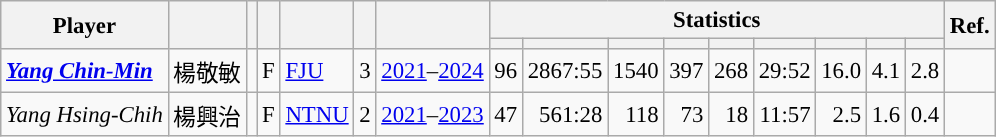<table class="wikitable sortable" style="font-size:95%; text-align:right;">
<tr>
<th rowspan="2">Player</th>
<th rowspan="2"></th>
<th rowspan="2"></th>
<th rowspan="2"></th>
<th rowspan="2"></th>
<th rowspan="2"></th>
<th rowspan="2"></th>
<th colspan="9">Statistics</th>
<th rowspan="2">Ref.</th>
</tr>
<tr>
<th></th>
<th></th>
<th></th>
<th></th>
<th></th>
<th></th>
<th></th>
<th></th>
<th></th>
</tr>
<tr>
<td align="left"><strong><em><a href='#'>Yang Chin-Min</a></em></strong></td>
<td align="left">楊敬敏</td>
<td align="center"></td>
<td align="center">F</td>
<td align="left"><a href='#'>FJU</a></td>
<td align="center">3</td>
<td align="center"><a href='#'>2021</a>–<a href='#'>2024</a></td>
<td>96</td>
<td>2867:55</td>
<td>1540</td>
<td>397</td>
<td>268</td>
<td>29:52</td>
<td>16.0</td>
<td>4.1</td>
<td>2.8</td>
<td align="center"></td>
</tr>
<tr>
<td align="left"><em>Yang Hsing-Chih</em></td>
<td align="left">楊興治</td>
<td align="center"></td>
<td align="center">F</td>
<td align="left"><a href='#'>NTNU</a></td>
<td align="center">2</td>
<td align="center"><a href='#'>2021</a>–<a href='#'>2023</a></td>
<td>47</td>
<td>561:28</td>
<td>118</td>
<td>73</td>
<td>18</td>
<td>11:57</td>
<td>2.5</td>
<td>1.6</td>
<td>0.4</td>
<td align="center"></td>
</tr>
</table>
